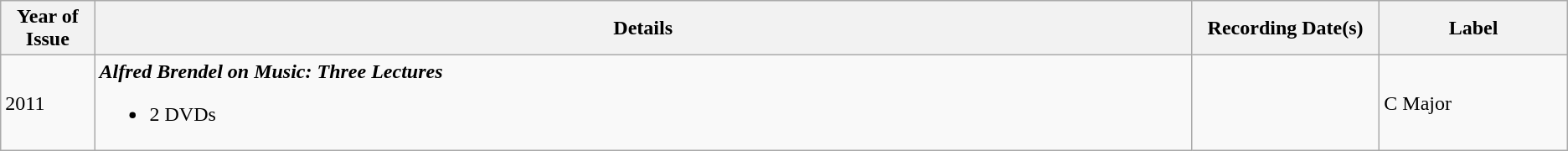<table class="wikitable sortable" border="1">
<tr>
<th width="6%">Year of Issue</th>
<th width="70%">Details</th>
<th width="12%" class="unsortable">Recording Date(s)</th>
<th width="12%">Label</th>
</tr>
<tr>
<td>2011</td>
<td><strong><em>Alfred Brendel on Music: Three Lectures</em></strong><br><ul><li>2 DVDs</li></ul></td>
<td></td>
<td>C Major</td>
</tr>
</table>
